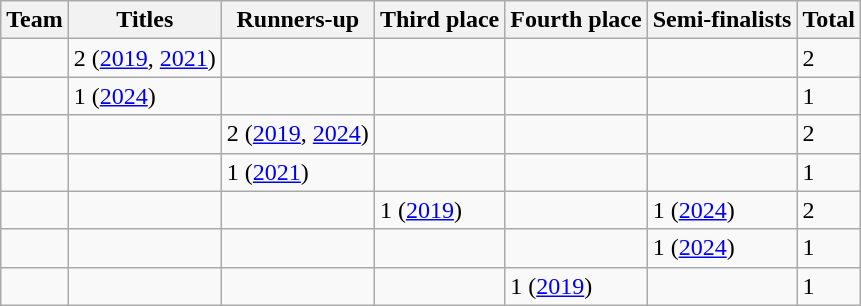<table class="wikitable sortable">
<tr>
<th>Team</th>
<th>Titles</th>
<th>Runners-up</th>
<th>Third place</th>
<th>Fourth place</th>
<th>Semi-finalists</th>
<th>Total</th>
</tr>
<tr>
<td></td>
<td>2 (<a href='#'>2019</a>, <a href='#'>2021</a>)</td>
<td></td>
<td></td>
<td></td>
<td></td>
<td>2</td>
</tr>
<tr>
<td></td>
<td>1 (<a href='#'>2024</a>)</td>
<td></td>
<td></td>
<td></td>
<td></td>
<td>1</td>
</tr>
<tr>
<td></td>
<td></td>
<td>2 (<a href='#'>2019</a>, <a href='#'>2024</a>)</td>
<td></td>
<td></td>
<td></td>
<td>2</td>
</tr>
<tr>
<td></td>
<td></td>
<td>1 (<a href='#'>2021</a>)</td>
<td></td>
<td></td>
<td></td>
<td>1</td>
</tr>
<tr>
<td></td>
<td></td>
<td></td>
<td>1 (<a href='#'>2019</a>)</td>
<td></td>
<td>1 (<a href='#'>2024</a>)</td>
<td>2</td>
</tr>
<tr>
<td></td>
<td></td>
<td></td>
<td></td>
<td></td>
<td>1 (<a href='#'>2024</a>)</td>
<td>1</td>
</tr>
<tr>
<td></td>
<td></td>
<td></td>
<td></td>
<td>1 (<a href='#'>2019</a>)</td>
<td></td>
<td>1</td>
</tr>
</table>
